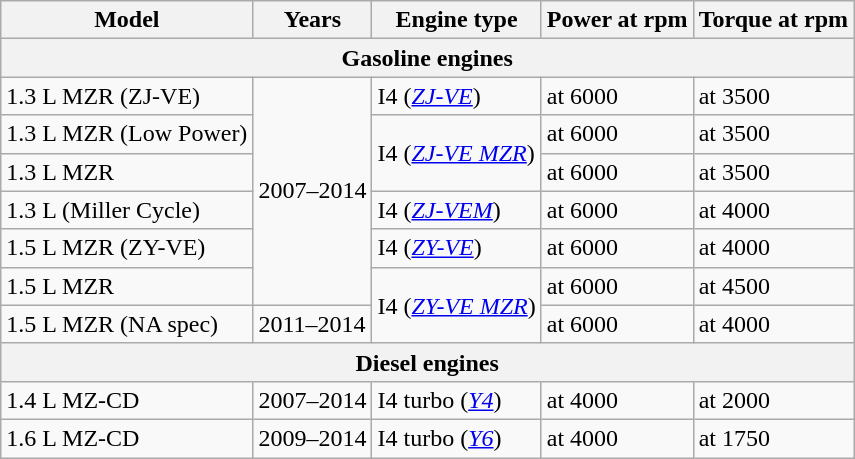<table class="wikitable">
<tr>
<th>Model</th>
<th>Years</th>
<th>Engine type</th>
<th>Power at rpm</th>
<th>Torque at rpm</th>
</tr>
<tr>
<th colspan="5">Gasoline engines</th>
</tr>
<tr>
<td>1.3 L MZR (ZJ-VE)</td>
<td rowspan="6">2007–2014</td>
<td> I4 (<a href='#'><em>ZJ-VE</em></a>)</td>
<td> at 6000</td>
<td> at 3500</td>
</tr>
<tr>
<td>1.3 L MZR (Low Power)</td>
<td rowspan="2"> I4 (<a href='#'><em>ZJ-VE MZR</em></a>)</td>
<td> at 6000</td>
<td> at 3500</td>
</tr>
<tr>
<td>1.3 L MZR</td>
<td> at 6000</td>
<td> at 3500</td>
</tr>
<tr>
<td>1.3 L (Miller Cycle)</td>
<td> I4 (<a href='#'><em>ZJ-VEM</em></a>)</td>
<td> at 6000</td>
<td> at 4000</td>
</tr>
<tr>
<td>1.5 L MZR (ZY-VE)</td>
<td> I4 (<a href='#'><em>ZY-VE</em></a>)</td>
<td> at 6000</td>
<td> at 4000</td>
</tr>
<tr>
<td>1.5 L MZR</td>
<td rowspan="2"> I4 (<a href='#'><em>ZY-VE MZR</em></a>)</td>
<td> at 6000</td>
<td> at 4500</td>
</tr>
<tr>
<td>1.5 L MZR (NA spec)</td>
<td>2011–2014</td>
<td> at 6000</td>
<td> at 4000</td>
</tr>
<tr>
<th colspan="5">Diesel engines</th>
</tr>
<tr>
<td>1.4 L MZ-CD</td>
<td>2007–2014</td>
<td> I4 turbo (<a href='#'><em>Y4</em></a>)</td>
<td> at 4000</td>
<td> at 2000</td>
</tr>
<tr>
<td>1.6 L MZ-CD</td>
<td>2009–2014</td>
<td> I4 turbo (<a href='#'><em>Y6</em></a>)</td>
<td> at 4000</td>
<td> at 1750</td>
</tr>
</table>
